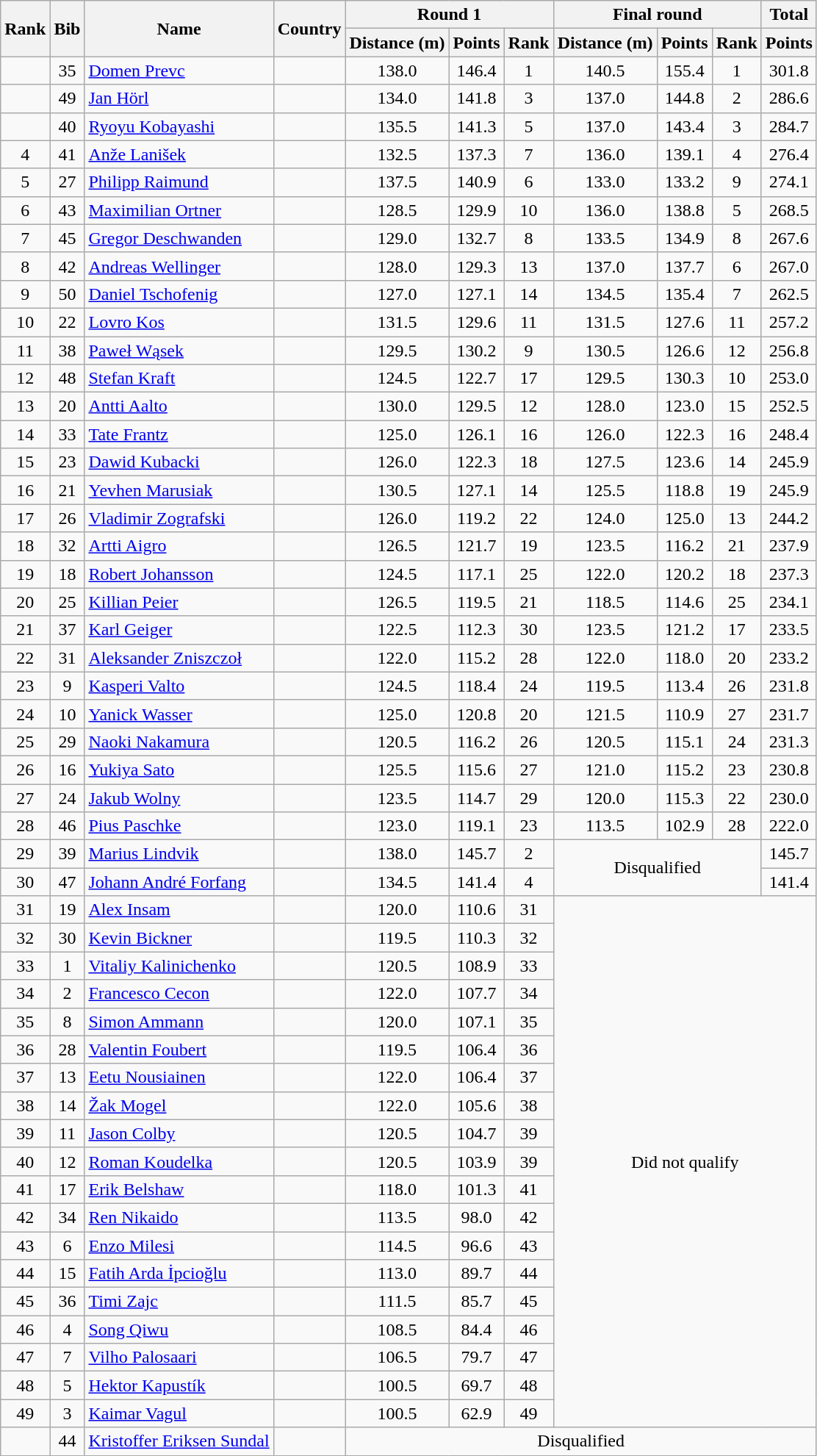<table class="wikitable sortable" style="text-align:center">
<tr>
<th rowspan=2>Rank</th>
<th rowspan=2>Bib</th>
<th rowspan=2>Name</th>
<th rowspan=2>Country</th>
<th colspan=3>Round 1</th>
<th colspan=3>Final round</th>
<th>Total</th>
</tr>
<tr>
<th>Distance (m)</th>
<th>Points</th>
<th>Rank</th>
<th>Distance (m)</th>
<th>Points</th>
<th>Rank</th>
<th>Points</th>
</tr>
<tr>
<td></td>
<td>35</td>
<td align=left><a href='#'>Domen Prevc</a></td>
<td align=left></td>
<td>138.0</td>
<td>146.4</td>
<td>1</td>
<td>140.5</td>
<td>155.4</td>
<td>1</td>
<td>301.8</td>
</tr>
<tr>
<td></td>
<td>49</td>
<td align=left><a href='#'>Jan Hörl</a></td>
<td align=left></td>
<td>134.0</td>
<td>141.8</td>
<td>3</td>
<td>137.0</td>
<td>144.8</td>
<td>2</td>
<td>286.6</td>
</tr>
<tr>
<td></td>
<td>40</td>
<td align=left><a href='#'>Ryoyu Kobayashi</a></td>
<td align=left></td>
<td>135.5</td>
<td>141.3</td>
<td>5</td>
<td>137.0</td>
<td>143.4</td>
<td>3</td>
<td>284.7</td>
</tr>
<tr>
<td>4</td>
<td>41</td>
<td align=left><a href='#'>Anže Lanišek</a></td>
<td align=left></td>
<td>132.5</td>
<td>137.3</td>
<td>7</td>
<td>136.0</td>
<td>139.1</td>
<td>4</td>
<td>276.4</td>
</tr>
<tr>
<td>5</td>
<td>27</td>
<td align=left><a href='#'>Philipp Raimund</a></td>
<td align=left></td>
<td>137.5</td>
<td>140.9</td>
<td>6</td>
<td>133.0</td>
<td>133.2</td>
<td>9</td>
<td>274.1</td>
</tr>
<tr>
<td>6</td>
<td>43</td>
<td align=left><a href='#'>Maximilian Ortner</a></td>
<td align=left></td>
<td>128.5</td>
<td>129.9</td>
<td>10</td>
<td>136.0</td>
<td>138.8</td>
<td>5</td>
<td>268.5</td>
</tr>
<tr>
<td>7</td>
<td>45</td>
<td align=left><a href='#'>Gregor Deschwanden</a></td>
<td align=left></td>
<td>129.0</td>
<td>132.7</td>
<td>8</td>
<td>133.5</td>
<td>134.9</td>
<td>8</td>
<td>267.6</td>
</tr>
<tr>
<td>8</td>
<td>42</td>
<td align=left><a href='#'>Andreas Wellinger</a></td>
<td align=left></td>
<td>128.0</td>
<td>129.3</td>
<td>13</td>
<td>137.0</td>
<td>137.7</td>
<td>6</td>
<td>267.0</td>
</tr>
<tr>
<td>9</td>
<td>50</td>
<td align=left><a href='#'>Daniel Tschofenig</a></td>
<td align=left></td>
<td>127.0</td>
<td>127.1</td>
<td>14</td>
<td>134.5</td>
<td>135.4</td>
<td>7</td>
<td>262.5</td>
</tr>
<tr>
<td>10</td>
<td>22</td>
<td align=left><a href='#'>Lovro Kos</a></td>
<td align=left></td>
<td>131.5</td>
<td>129.6</td>
<td>11</td>
<td>131.5</td>
<td>127.6</td>
<td>11</td>
<td>257.2</td>
</tr>
<tr>
<td>11</td>
<td>38</td>
<td align=left><a href='#'>Paweł Wąsek</a></td>
<td align=left></td>
<td>129.5</td>
<td>130.2</td>
<td>9</td>
<td>130.5</td>
<td>126.6</td>
<td>12</td>
<td>256.8</td>
</tr>
<tr>
<td>12</td>
<td>48</td>
<td align=left><a href='#'>Stefan Kraft</a></td>
<td align=left></td>
<td>124.5</td>
<td>122.7</td>
<td>17</td>
<td>129.5</td>
<td>130.3</td>
<td>10</td>
<td>253.0</td>
</tr>
<tr>
<td>13</td>
<td>20</td>
<td align=left><a href='#'>Antti Aalto</a></td>
<td align=left></td>
<td>130.0</td>
<td>129.5</td>
<td>12</td>
<td>128.0</td>
<td>123.0</td>
<td>15</td>
<td>252.5</td>
</tr>
<tr>
<td>14</td>
<td>33</td>
<td align=left><a href='#'>Tate Frantz</a></td>
<td align=left></td>
<td>125.0</td>
<td>126.1</td>
<td>16</td>
<td>126.0</td>
<td>122.3</td>
<td>16</td>
<td>248.4</td>
</tr>
<tr>
<td>15</td>
<td>23</td>
<td align=left><a href='#'>Dawid Kubacki</a></td>
<td align=left></td>
<td>126.0</td>
<td>122.3</td>
<td>18</td>
<td>127.5</td>
<td>123.6</td>
<td>14</td>
<td>245.9</td>
</tr>
<tr>
<td>16</td>
<td>21</td>
<td align=left><a href='#'>Yevhen Marusiak</a></td>
<td align=left></td>
<td>130.5</td>
<td>127.1</td>
<td>14</td>
<td>125.5</td>
<td>118.8</td>
<td>19</td>
<td>245.9</td>
</tr>
<tr>
<td>17</td>
<td>26</td>
<td align=left><a href='#'>Vladimir Zografski</a></td>
<td align=left></td>
<td>126.0</td>
<td>119.2</td>
<td>22</td>
<td>124.0</td>
<td>125.0</td>
<td>13</td>
<td>244.2</td>
</tr>
<tr>
<td>18</td>
<td>32</td>
<td align=left><a href='#'>Artti Aigro</a></td>
<td align=left></td>
<td>126.5</td>
<td>121.7</td>
<td>19</td>
<td>123.5</td>
<td>116.2</td>
<td>21</td>
<td>237.9</td>
</tr>
<tr>
<td>19</td>
<td>18</td>
<td align=left><a href='#'>Robert Johansson</a></td>
<td align=left></td>
<td>124.5</td>
<td>117.1</td>
<td>25</td>
<td>122.0</td>
<td>120.2</td>
<td>18</td>
<td>237.3</td>
</tr>
<tr>
<td>20</td>
<td>25</td>
<td align=left><a href='#'>Killian Peier</a></td>
<td align=left></td>
<td>126.5</td>
<td>119.5</td>
<td>21</td>
<td>118.5</td>
<td>114.6</td>
<td>25</td>
<td>234.1</td>
</tr>
<tr>
<td>21</td>
<td>37</td>
<td align=left><a href='#'>Karl Geiger</a></td>
<td align=left></td>
<td>122.5</td>
<td>112.3</td>
<td>30</td>
<td>123.5</td>
<td>121.2</td>
<td>17</td>
<td>233.5</td>
</tr>
<tr>
<td>22</td>
<td>31</td>
<td align=left><a href='#'>Aleksander Zniszczoł</a></td>
<td align=left></td>
<td>122.0</td>
<td>115.2</td>
<td>28</td>
<td>122.0</td>
<td>118.0</td>
<td>20</td>
<td>233.2</td>
</tr>
<tr>
<td>23</td>
<td>9</td>
<td align=left><a href='#'>Kasperi Valto</a></td>
<td align=left></td>
<td>124.5</td>
<td>118.4</td>
<td>24</td>
<td>119.5</td>
<td>113.4</td>
<td>26</td>
<td>231.8</td>
</tr>
<tr>
<td>24</td>
<td>10</td>
<td align=left><a href='#'>Yanick Wasser</a></td>
<td align=left></td>
<td>125.0</td>
<td>120.8</td>
<td>20</td>
<td>121.5</td>
<td>110.9</td>
<td>27</td>
<td>231.7</td>
</tr>
<tr>
<td>25</td>
<td>29</td>
<td align=left><a href='#'>Naoki Nakamura</a></td>
<td align=left></td>
<td>120.5</td>
<td>116.2</td>
<td>26</td>
<td>120.5</td>
<td>115.1</td>
<td>24</td>
<td>231.3</td>
</tr>
<tr>
<td>26</td>
<td>16</td>
<td align=left><a href='#'>Yukiya Sato</a></td>
<td align=left></td>
<td>125.5</td>
<td>115.6</td>
<td>27</td>
<td>121.0</td>
<td>115.2</td>
<td>23</td>
<td>230.8</td>
</tr>
<tr>
<td>27</td>
<td>24</td>
<td align=left><a href='#'>Jakub Wolny</a></td>
<td align=left></td>
<td>123.5</td>
<td>114.7</td>
<td>29</td>
<td>120.0</td>
<td>115.3</td>
<td>22</td>
<td>230.0</td>
</tr>
<tr>
<td>28</td>
<td>46</td>
<td align=left><a href='#'>Pius Paschke</a></td>
<td align=left></td>
<td>123.0</td>
<td>119.1</td>
<td>23</td>
<td>113.5</td>
<td>102.9</td>
<td>28</td>
<td>222.0</td>
</tr>
<tr>
<td>29</td>
<td>39</td>
<td align=left><a href='#'>Marius Lindvik</a></td>
<td align=left></td>
<td>138.0</td>
<td>145.7</td>
<td>2</td>
<td colspan=3 rowspan=2>Disqualified</td>
<td>145.7</td>
</tr>
<tr>
<td>30</td>
<td>47</td>
<td align=left><a href='#'>Johann André Forfang</a></td>
<td align=left></td>
<td>134.5</td>
<td>141.4</td>
<td>4</td>
<td>141.4</td>
</tr>
<tr>
<td>31</td>
<td>19</td>
<td align=left><a href='#'>Alex Insam</a></td>
<td align=left></td>
<td>120.0</td>
<td>110.6</td>
<td>31</td>
<td colspan=4 rowspan=19>Did not qualify</td>
</tr>
<tr>
<td>32</td>
<td>30</td>
<td align=left><a href='#'>Kevin Bickner</a></td>
<td align=left></td>
<td>119.5</td>
<td>110.3</td>
<td>32</td>
</tr>
<tr>
<td>33</td>
<td>1</td>
<td align=left><a href='#'>Vitaliy Kalinichenko</a></td>
<td align=left></td>
<td>120.5</td>
<td>108.9</td>
<td>33</td>
</tr>
<tr>
<td>34</td>
<td>2</td>
<td align=left><a href='#'>Francesco Cecon</a></td>
<td align=left></td>
<td>122.0</td>
<td>107.7</td>
<td>34</td>
</tr>
<tr>
<td>35</td>
<td>8</td>
<td align=left><a href='#'>Simon Ammann</a></td>
<td align=left></td>
<td>120.0</td>
<td>107.1</td>
<td>35</td>
</tr>
<tr>
<td>36</td>
<td>28</td>
<td align=left><a href='#'>Valentin Foubert</a></td>
<td align=left></td>
<td>119.5</td>
<td>106.4</td>
<td>36</td>
</tr>
<tr>
<td>37</td>
<td>13</td>
<td align=left><a href='#'>Eetu Nousiainen</a></td>
<td align=left></td>
<td>122.0</td>
<td>106.4</td>
<td>37</td>
</tr>
<tr>
<td>38</td>
<td>14</td>
<td align=left><a href='#'>Žak Mogel</a></td>
<td align=left></td>
<td>122.0</td>
<td>105.6</td>
<td>38</td>
</tr>
<tr>
<td>39</td>
<td>11</td>
<td align=left><a href='#'>Jason Colby</a></td>
<td align=left></td>
<td>120.5</td>
<td>104.7</td>
<td>39</td>
</tr>
<tr>
<td>40</td>
<td>12</td>
<td align=left><a href='#'>Roman Koudelka</a></td>
<td align=left></td>
<td>120.5</td>
<td>103.9</td>
<td>39</td>
</tr>
<tr>
<td>41</td>
<td>17</td>
<td align=left><a href='#'>Erik Belshaw</a></td>
<td align=left></td>
<td>118.0</td>
<td>101.3</td>
<td>41</td>
</tr>
<tr>
<td>42</td>
<td>34</td>
<td align=left><a href='#'>Ren Nikaido</a></td>
<td align=left></td>
<td>113.5</td>
<td>98.0</td>
<td>42</td>
</tr>
<tr>
<td>43</td>
<td>6</td>
<td align=left><a href='#'>Enzo Milesi</a></td>
<td align=left></td>
<td>114.5</td>
<td>96.6</td>
<td>43</td>
</tr>
<tr>
<td>44</td>
<td>15</td>
<td align=left><a href='#'>Fatih Arda İpcioğlu</a></td>
<td align=left></td>
<td>113.0</td>
<td>89.7</td>
<td>44</td>
</tr>
<tr>
<td>45</td>
<td>36</td>
<td align=left><a href='#'>Timi Zajc</a></td>
<td align=left></td>
<td>111.5</td>
<td>85.7</td>
<td>45</td>
</tr>
<tr>
<td>46</td>
<td>4</td>
<td align=left><a href='#'>Song Qiwu</a></td>
<td align=left></td>
<td>108.5</td>
<td>84.4</td>
<td>46</td>
</tr>
<tr>
<td>47</td>
<td>7</td>
<td align=left><a href='#'>Vilho Palosaari</a></td>
<td align=left></td>
<td>106.5</td>
<td>79.7</td>
<td>47</td>
</tr>
<tr>
<td>48</td>
<td>5</td>
<td align=left><a href='#'>Hektor Kapustík</a></td>
<td align=left></td>
<td>100.5</td>
<td>69.7</td>
<td>48</td>
</tr>
<tr>
<td>49</td>
<td>3</td>
<td align=left><a href='#'>Kaimar Vagul</a></td>
<td align=left></td>
<td>100.5</td>
<td>62.9</td>
<td>49</td>
</tr>
<tr>
<td></td>
<td>44</td>
<td align=left><a href='#'>Kristoffer Eriksen Sundal</a></td>
<td align=left></td>
<td colspan=7>Disqualified</td>
</tr>
</table>
